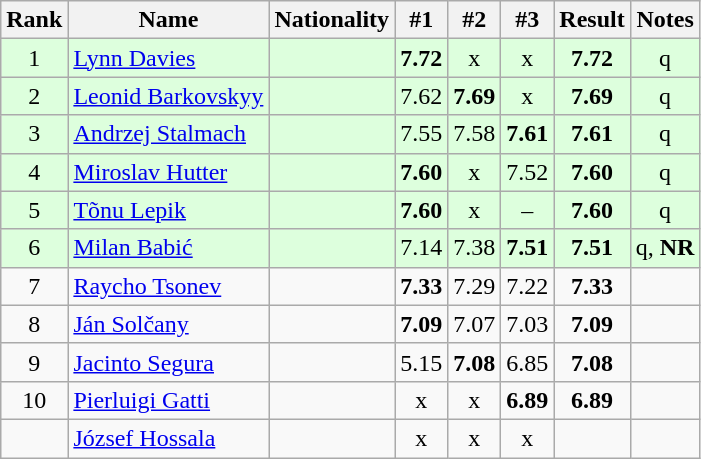<table class="wikitable sortable" style="text-align:center">
<tr>
<th>Rank</th>
<th>Name</th>
<th>Nationality</th>
<th>#1</th>
<th>#2</th>
<th>#3</th>
<th>Result</th>
<th>Notes</th>
</tr>
<tr bgcolor=ddffdd>
<td>1</td>
<td align="left"><a href='#'>Lynn Davies</a></td>
<td align=left></td>
<td><strong>7.72</strong></td>
<td>x</td>
<td>x</td>
<td><strong>7.72</strong></td>
<td>q</td>
</tr>
<tr bgcolor=ddffdd>
<td>2</td>
<td align="left"><a href='#'>Leonid Barkovskyy</a></td>
<td align=left></td>
<td>7.62</td>
<td><strong>7.69</strong></td>
<td>x</td>
<td><strong>7.69</strong></td>
<td>q</td>
</tr>
<tr bgcolor=ddffdd>
<td>3</td>
<td align="left"><a href='#'>Andrzej Stalmach</a></td>
<td align=left></td>
<td>7.55</td>
<td>7.58</td>
<td><strong>7.61</strong></td>
<td><strong>7.61</strong></td>
<td>q</td>
</tr>
<tr bgcolor=ddffdd>
<td>4</td>
<td align="left"><a href='#'>Miroslav Hutter</a></td>
<td align=left></td>
<td><strong>7.60</strong></td>
<td>x</td>
<td>7.52</td>
<td><strong>7.60</strong></td>
<td>q</td>
</tr>
<tr bgcolor=ddffdd>
<td>5</td>
<td align="left"><a href='#'>Tõnu Lepik</a></td>
<td align=left></td>
<td><strong>7.60</strong></td>
<td>x</td>
<td>–</td>
<td><strong>7.60</strong></td>
<td>q</td>
</tr>
<tr bgcolor=ddffdd>
<td>6</td>
<td align="left"><a href='#'>Milan Babić</a></td>
<td align=left></td>
<td>7.14</td>
<td>7.38</td>
<td><strong>7.51</strong></td>
<td><strong>7.51</strong></td>
<td>q, <strong>NR</strong></td>
</tr>
<tr>
<td>7</td>
<td align="left"><a href='#'>Raycho Tsonev</a></td>
<td align=left></td>
<td><strong>7.33</strong></td>
<td>7.29</td>
<td>7.22</td>
<td><strong>7.33</strong></td>
<td></td>
</tr>
<tr>
<td>8</td>
<td align="left"><a href='#'>Ján Solčany</a></td>
<td align=left></td>
<td><strong>7.09</strong></td>
<td>7.07</td>
<td>7.03</td>
<td><strong>7.09</strong></td>
<td></td>
</tr>
<tr>
<td>9</td>
<td align="left"><a href='#'>Jacinto Segura</a></td>
<td align=left></td>
<td>5.15</td>
<td><strong>7.08</strong></td>
<td>6.85</td>
<td><strong>7.08</strong></td>
<td></td>
</tr>
<tr>
<td>10</td>
<td align="left"><a href='#'>Pierluigi Gatti</a></td>
<td align=left></td>
<td>x</td>
<td>x</td>
<td><strong>6.89</strong></td>
<td><strong>6.89</strong></td>
<td></td>
</tr>
<tr>
<td></td>
<td align="left"><a href='#'>József Hossala</a></td>
<td align=left></td>
<td>x</td>
<td>x</td>
<td>x</td>
<td><strong></strong></td>
<td></td>
</tr>
</table>
